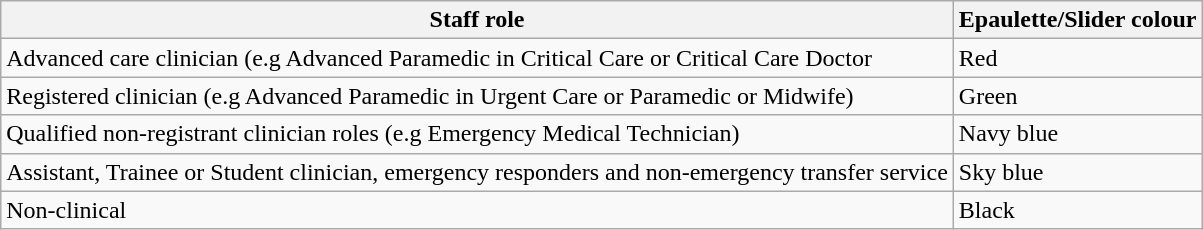<table class="wikitable">
<tr>
<th>Staff role</th>
<th>Epaulette/Slider colour</th>
</tr>
<tr>
<td>Advanced care clinician (e.g Advanced Paramedic in Critical Care or Critical Care Doctor</td>
<td>Red</td>
</tr>
<tr>
<td>Registered clinician (e.g Advanced Paramedic in Urgent Care or Paramedic or Midwife)</td>
<td>Green</td>
</tr>
<tr>
<td>Qualified non-registrant clinician roles (e.g Emergency Medical Technician)</td>
<td>Navy  blue</td>
</tr>
<tr>
<td>Assistant, Trainee or Student clinician, emergency responders and non-emergency transfer service</td>
<td>Sky blue</td>
</tr>
<tr>
<td>Non-clinical</td>
<td>Black</td>
</tr>
</table>
